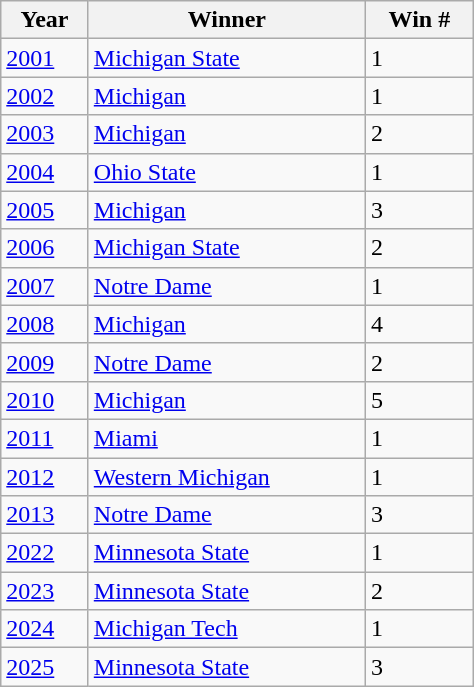<table class="wikitable sortable" width="25%">
<tr>
<th>Year</th>
<th>Winner</th>
<th>Win #</th>
</tr>
<tr>
<td><a href='#'>2001</a></td>
<td><a href='#'>Michigan State</a></td>
<td>1</td>
</tr>
<tr>
<td><a href='#'>2002</a></td>
<td><a href='#'>Michigan</a></td>
<td>1</td>
</tr>
<tr>
<td><a href='#'>2003</a></td>
<td><a href='#'>Michigan</a></td>
<td>2</td>
</tr>
<tr>
<td><a href='#'>2004</a></td>
<td><a href='#'>Ohio State</a></td>
<td>1</td>
</tr>
<tr>
<td><a href='#'>2005</a></td>
<td><a href='#'>Michigan</a></td>
<td>3</td>
</tr>
<tr>
<td><a href='#'>2006</a></td>
<td><a href='#'>Michigan State</a></td>
<td>2</td>
</tr>
<tr>
<td><a href='#'>2007</a></td>
<td><a href='#'>Notre Dame</a></td>
<td>1</td>
</tr>
<tr>
<td><a href='#'>2008</a></td>
<td><a href='#'>Michigan</a></td>
<td>4</td>
</tr>
<tr>
<td><a href='#'>2009</a></td>
<td><a href='#'>Notre Dame</a></td>
<td>2</td>
</tr>
<tr>
<td><a href='#'>2010</a></td>
<td><a href='#'>Michigan</a></td>
<td>5</td>
</tr>
<tr>
<td><a href='#'>2011</a></td>
<td><a href='#'>Miami</a></td>
<td>1</td>
</tr>
<tr>
<td><a href='#'>2012</a></td>
<td><a href='#'>Western Michigan</a></td>
<td>1</td>
</tr>
<tr>
<td><a href='#'>2013</a></td>
<td><a href='#'>Notre Dame</a></td>
<td>3</td>
</tr>
<tr>
<td><a href='#'>2022</a></td>
<td><a href='#'>Minnesota State</a></td>
<td>1</td>
</tr>
<tr>
<td><a href='#'>2023</a></td>
<td><a href='#'>Minnesota State</a></td>
<td>2</td>
</tr>
<tr>
<td><a href='#'>2024</a></td>
<td><a href='#'>Michigan Tech</a></td>
<td>1</td>
</tr>
<tr>
<td><a href='#'>2025</a></td>
<td><a href='#'>Minnesota State</a></td>
<td>3</td>
</tr>
</table>
